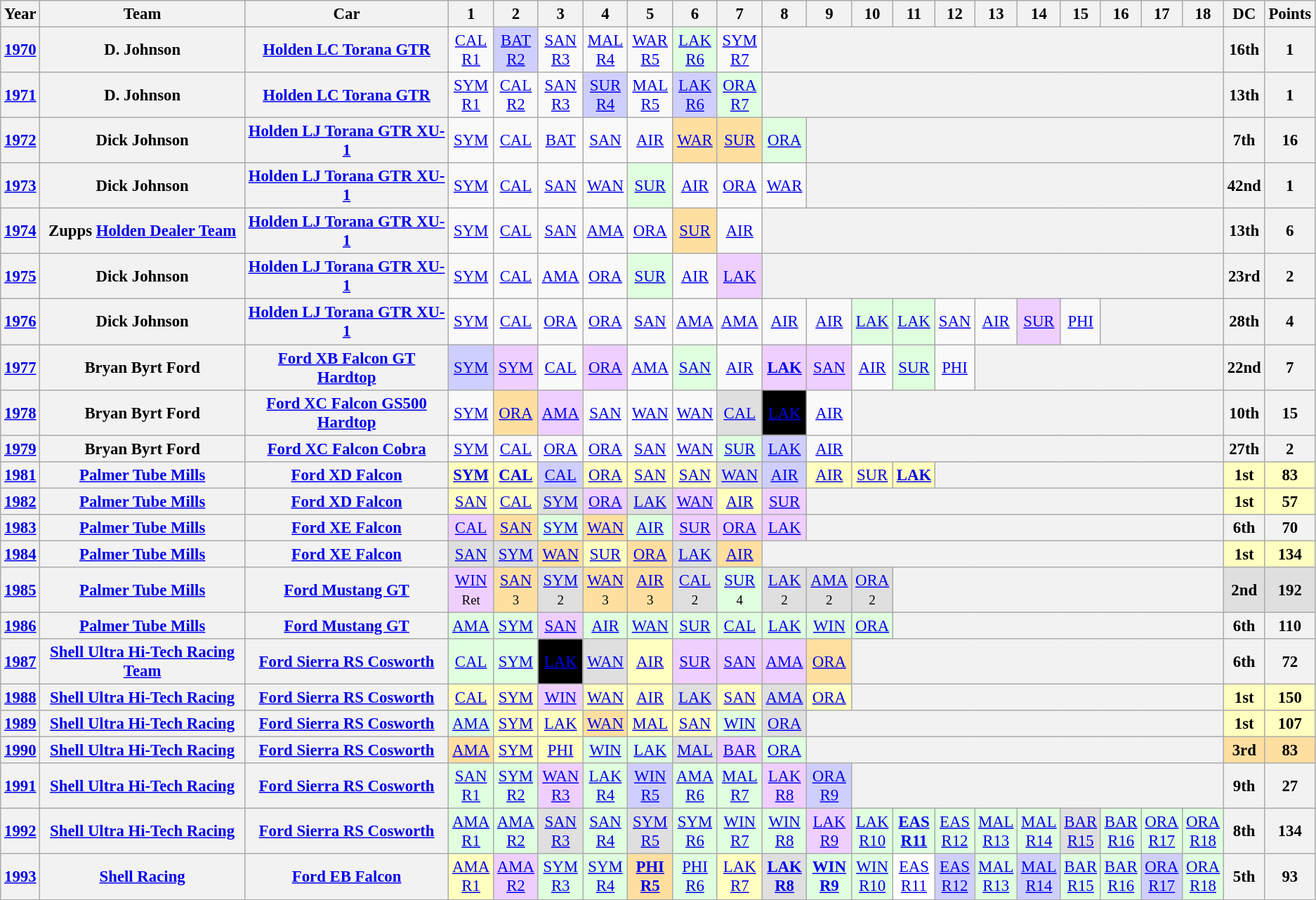<table class="wikitable" style="text-align:center; font-size:95%">
<tr>
<th>Year</th>
<th>Team</th>
<th>Car</th>
<th>1</th>
<th>2</th>
<th>3</th>
<th>4</th>
<th>5</th>
<th>6</th>
<th>7</th>
<th>8</th>
<th>9</th>
<th>10</th>
<th>11</th>
<th>12</th>
<th>13</th>
<th>14</th>
<th>15</th>
<th>16</th>
<th>17</th>
<th>18</th>
<th>DC</th>
<th>Points</th>
</tr>
<tr>
<th><a href='#'>1970</a></th>
<th>D. Johnson</th>
<th><a href='#'>Holden LC Torana GTR</a></th>
<td style="background:#;"><a href='#'>CAL<br>R1</a><br></td>
<td style="background:#cfcfff;"><a href='#'>BAT<br>R2</a><br></td>
<td style="background:#;"><a href='#'>SAN<br>R3</a><br></td>
<td style="background:#;"><a href='#'>MAL<br>R4</a><br></td>
<td style="background:#;"><a href='#'>WAR<br>R5</a><br></td>
<td style="background:#dfffdf;"><a href='#'>LAK<br>R6</a><br></td>
<td style="background:#;"><a href='#'>SYM<br>R7</a><br></td>
<th colspan=11></th>
<th>16th</th>
<th>1</th>
</tr>
<tr>
<th><a href='#'>1971</a></th>
<th>D. Johnson</th>
<th><a href='#'>Holden LC Torana GTR</a></th>
<td style="background:#;"><a href='#'>SYM<br>R1</a><br></td>
<td style="background:#;"><a href='#'>CAL<br>R2</a><br></td>
<td style="background:#;"><a href='#'>SAN<br>R3</a><br></td>
<td style="background:#cfcfff;"><a href='#'>SUR<br>R4</a><br></td>
<td style="background:#;"><a href='#'>MAL<br>R5</a><br></td>
<td style="background:#cfcfff;"><a href='#'>LAK<br>R6</a><br></td>
<td style="background:#dfffdf;"><a href='#'>ORA<br>R7</a><br></td>
<th colspan=11></th>
<th>13th</th>
<th>1</th>
</tr>
<tr>
<th><a href='#'>1972</a></th>
<th>Dick Johnson</th>
<th><a href='#'>Holden LJ Torana GTR XU-1</a></th>
<td style="background:#;"><a href='#'>SYM</a><br></td>
<td style="background:#;"><a href='#'>CAL</a><br></td>
<td style="background:#;"><a href='#'>BAT</a><br></td>
<td style="background:#;"><a href='#'>SAN</a><br></td>
<td style="background:#;"><a href='#'>AIR</a><br></td>
<td style="background:#ffdf9f;"><a href='#'>WAR</a><br></td>
<td style="background:#ffdf9f;"><a href='#'>SUR</a><br></td>
<td style="background:#dfffdf;"><a href='#'>ORA</a><br></td>
<th colspan=10></th>
<th>7th</th>
<th>16</th>
</tr>
<tr>
<th><a href='#'>1973</a></th>
<th>Dick Johnson</th>
<th><a href='#'>Holden LJ Torana GTR XU-1</a></th>
<td style="background:#;"><a href='#'>SYM</a><br></td>
<td style="background:#; "><a href='#'>CAL</a><br></td>
<td><a href='#'>SAN</a></td>
<td><a href='#'>WAN</a></td>
<td style="background:#dfffdf; "><a href='#'>SUR</a><br></td>
<td><a href='#'>AIR</a></td>
<td><a href='#'>ORA</a></td>
<td><a href='#'>WAR</a></td>
<th colspan=10></th>
<th>42nd</th>
<th>1</th>
</tr>
<tr>
<th><a href='#'>1974</a></th>
<th>Zupps <a href='#'>Holden Dealer Team</a></th>
<th><a href='#'>Holden LJ Torana GTR XU-1</a></th>
<td style="background:#;"><a href='#'>SYM</a><br></td>
<td style="background:#;"><a href='#'>CAL</a><br></td>
<td><a href='#'>SAN</a></td>
<td><a href='#'>AMA</a></td>
<td><a href='#'>ORA</a></td>
<td style="background:#ffdf9f;"><a href='#'>SUR</a><br></td>
<td><a href='#'>AIR</a></td>
<th colspan=11></th>
<th>13th</th>
<th>6</th>
</tr>
<tr>
<th><a href='#'>1975</a></th>
<th>Dick Johnson</th>
<th><a href='#'>Holden LJ Torana GTR XU-1</a></th>
<td><a href='#'>SYM</a></td>
<td style="background:#;"><a href='#'>CAL</a></td>
<td><a href='#'>AMA</a></td>
<td><a href='#'>ORA</a></td>
<td style="background:#dfffdf;"><a href='#'>SUR</a><br></td>
<td><a href='#'>AIR</a></td>
<td style="background:#efcfff;"><a href='#'>LAK</a><br></td>
<th colspan=11></th>
<th>23rd</th>
<th>2</th>
</tr>
<tr>
<th><a href='#'>1976</a></th>
<th>Dick Johnson</th>
<th><a href='#'>Holden LJ Torana GTR XU-1</a></th>
<td style="background:#;"><a href='#'>SYM</a><br></td>
<td><a href='#'>CAL</a></td>
<td style="background:#;"><a href='#'>ORA</a><br></td>
<td style="background:#;"><a href='#'>ORA</a><br></td>
<td><a href='#'>SAN</a></td>
<td style="background:#;"><a href='#'>AMA</a><br></td>
<td style="background:#;"><a href='#'>AMA</a><br></td>
<td style="background:#;"><a href='#'>AIR</a><br></td>
<td style="background:#;"><a href='#'>AIR</a><br></td>
<td style="background:#dfffdf;"><a href='#'>LAK</a><br></td>
<td style="background:#dfffdf;"><a href='#'>LAK</a><br></td>
<td style="background:#;"><a href='#'>SAN</a><br></td>
<td style="background:#;"><a href='#'>AIR</a><br></td>
<td style="background:#efcfff;"><a href='#'>SUR</a><br></td>
<td style="background:#;"><a href='#'>PHI</a><br></td>
<th colspan=3></th>
<th>28th</th>
<th>4</th>
</tr>
<tr>
<th><a href='#'>1977</a></th>
<th>Bryan Byrt Ford</th>
<th><a href='#'>Ford XB Falcon GT Hardtop</a></th>
<td style="background:#cfcfff;"><a href='#'>SYM</a><br></td>
<td style="background:#efcfff;"><a href='#'>SYM</a><br></td>
<td><a href='#'>CAL</a></td>
<td style="background:#efcfff;"><a href='#'>ORA</a><br></td>
<td style="background:#;"><a href='#'>AMA</a><br></td>
<td style="background:#dfffdf;"><a href='#'>SAN</a><br></td>
<td style="background:#;"><a href='#'>AIR</a><br></td>
<td style="background:#efcfff;"><strong><a href='#'>LAK</a><br></strong></td>
<td style="background:#efcfff;"><a href='#'>SAN</a><br></td>
<td style="background:#;"><a href='#'>AIR</a><br></td>
<td style="background:#dfffdf;"><a href='#'>SUR</a><br></td>
<td><a href='#'>PHI</a></td>
<th colspan=6></th>
<th>22nd</th>
<th>7</th>
</tr>
<tr>
<th><a href='#'>1978</a></th>
<th>Bryan Byrt Ford</th>
<th><a href='#'>Ford XC Falcon GS500 Hardtop</a></th>
<td style="background:#;"><a href='#'>SYM</a><br></td>
<td style="background:#ffdf9f;"><a href='#'>ORA</a><br></td>
<td style="background:#efcfff;"><a href='#'>AMA</a><br></td>
<td style="background:#;"><a href='#'>SAN</a><br></td>
<td><a href='#'>WAN</a></td>
<td><a href='#'>WAN</a></td>
<td style="background:#dfdfdf;"><a href='#'>CAL</a><br></td>
<td style="background:#000000; color:white"><a href='#'>LAK</a><br></td>
<td><a href='#'>AIR</a></td>
<th colspan=9></th>
<th>10th</th>
<th>15</th>
</tr>
<tr>
<th><a href='#'>1979</a></th>
<th>Bryan Byrt Ford</th>
<th><a href='#'>Ford XC Falcon Cobra</a></th>
<td><a href='#'>SYM</a></td>
<td><a href='#'>CAL</a></td>
<td><a href='#'>ORA</a></td>
<td><a href='#'>ORA</a></td>
<td><a href='#'>SAN</a></td>
<td><a href='#'>WAN</a></td>
<td style="background:#dfffdf;"><a href='#'>SUR</a><br></td>
<td style="background:#cfcfff;"><a href='#'>LAK</a><br></td>
<td style="background:#;"><a href='#'>AIR</a><br></td>
<th colspan=9></th>
<th>27th</th>
<th>2</th>
</tr>
<tr>
<th><a href='#'>1981</a></th>
<th><a href='#'>Palmer Tube Mills</a></th>
<th><a href='#'>Ford XD Falcon</a></th>
<td style="background:#ffffbf;"><strong><a href='#'>SYM</a><br></strong></td>
<td style="background:#ffffbf;"><strong><a href='#'>CAL</a><br></strong></td>
<td style="background:#cfcfff;"><a href='#'>CAL</a><br></td>
<td style="background:#ffffbf;"><a href='#'>ORA</a><br></td>
<td style="background:#ffffbf;"><a href='#'>SAN</a><br></td>
<td style="background:#ffffbf;"><a href='#'>SAN</a><br></td>
<td style="background:#dfdfdf;"><a href='#'>WAN</a><br></td>
<td style="background:#cfcfff;"><a href='#'>AIR</a><br></td>
<td style="background:#ffffbf;"><a href='#'>AIR</a><br></td>
<td style="background:#ffffbf;"><a href='#'>SUR</a><br></td>
<td style="background:#ffffbf;"><strong><a href='#'>LAK</a><br></strong></td>
<th colspan=7></th>
<th style="background:#ffffbf;">1st</th>
<th style="background:#ffffbf;">83</th>
</tr>
<tr>
<th><a href='#'>1982</a></th>
<th><a href='#'>Palmer Tube Mills</a></th>
<th><a href='#'>Ford XD Falcon</a></th>
<td style="background:#ffffbf;"><a href='#'>SAN</a><br></td>
<td style="background:#ffffbf;"><a href='#'>CAL</a><br></td>
<td style="background:#dfdfdf;"><a href='#'>SYM</a><br></td>
<td style="background:#efcfff;"><a href='#'>ORA</a><br></td>
<td style="background:#dfdfdf;"><a href='#'>LAK</a><br></td>
<td style="background:#efcfff;"><a href='#'>WAN</a><br></td>
<td style="background:#ffffbf;"><a href='#'>AIR</a><br></td>
<td style="background:#efcfff;"><a href='#'>SUR</a><br></td>
<th colspan=10></th>
<th style="background:#ffffbf;">1st</th>
<th style="background:#ffffbf;">57</th>
</tr>
<tr>
<th><a href='#'>1983</a></th>
<th><a href='#'>Palmer Tube Mills</a></th>
<th><a href='#'>Ford XE Falcon</a></th>
<td style="background:#efcfff;"><a href='#'>CAL</a><br></td>
<td style="background:#ffdf9f;"><a href='#'>SAN</a><br></td>
<td style="background:#dfffdf;"><a href='#'>SYM</a><br></td>
<td style="background:#ffdf9f;"><a href='#'>WAN</a><br></td>
<td style="background:#dfffdf;"><a href='#'>AIR</a><br></td>
<td style="background:#efcfff;"><a href='#'>SUR</a><br></td>
<td style="background:#efcfff;"><a href='#'>ORA</a><br></td>
<td style="background:#efcfff;"><a href='#'>LAK</a><br></td>
<th colspan=10></th>
<th>6th</th>
<th>70</th>
</tr>
<tr>
<th><a href='#'>1984</a></th>
<th><a href='#'>Palmer Tube Mills</a></th>
<th><a href='#'>Ford XE Falcon</a></th>
<td style="background:#dfdfdf;"><a href='#'>SAN</a><br></td>
<td style="background:#dfdfdf;"><a href='#'>SYM</a><br></td>
<td style="background:#ffdf9f;"><a href='#'>WAN</a><br></td>
<td style="background:#ffffbf;"><a href='#'>SUR</a><br></td>
<td style="background:#ffdf9f;"><a href='#'>ORA</a><br></td>
<td style="background:#dfdfdf;"><a href='#'>LAK</a><br></td>
<td style="background:#ffdf9f;"><a href='#'>AIR</a><br></td>
<th colspan=11></th>
<th style="background:#ffffbf;">1st</th>
<th style="background:#ffffbf;">134</th>
</tr>
<tr>
<th><a href='#'>1985</a></th>
<th><a href='#'>Palmer Tube Mills</a></th>
<th><a href='#'>Ford Mustang GT</a></th>
<td style="background:#efcfff;"><a href='#'>WIN</a><br><small>Ret</small></td>
<td style="background:#ffdf9f;"><a href='#'>SAN</a><br><small>3</small></td>
<td style="background:#dfdfdf;"><a href='#'>SYM</a><br><small>2</small></td>
<td style="background:#ffdf9f;"><a href='#'>WAN</a><br><small>3</small></td>
<td style="background:#ffdf9f;"><a href='#'>AIR</a><br><small>3</small></td>
<td style="background:#dfdfdf;"><a href='#'>CAL</a><br><small>2</small></td>
<td style="background:#dfffdf;"><a href='#'>SUR</a><br><small>4</small></td>
<td style="background:#dfdfdf;"><a href='#'>LAK</a><br><small>2</small></td>
<td style="background:#dfdfdf;"><a href='#'>AMA</a><br><small>2</small></td>
<td style="background:#dfdfdf;"><a href='#'>ORA</a><br><small>2</small></td>
<th colspan=8></th>
<th style="background:#dfdfdf;">2nd</th>
<th style="background:#dfdfdf;">192</th>
</tr>
<tr>
<th><a href='#'>1986</a></th>
<th><a href='#'>Palmer Tube Mills</a></th>
<th><a href='#'>Ford Mustang GT</a></th>
<td style="background:#dfffdf;"><a href='#'>AMA</a><br></td>
<td style="background:#dfffdf;"><a href='#'>SYM</a><br></td>
<td style="background:#efcfff;"><a href='#'>SAN</a><br></td>
<td style="background:#dfffdf;"><a href='#'>AIR</a><br></td>
<td style="background:#dfffdf;"><a href='#'>WAN</a><br></td>
<td style="background:#dfffdf;"><a href='#'>SUR</a><br></td>
<td style="background:#dfffdf;"><a href='#'>CAL</a><br></td>
<td style="background:#dfffdf;"><a href='#'>LAK</a><br></td>
<td style="background:#dfffdf;"><a href='#'>WIN</a><br></td>
<td style="background:#dfffdf;"><a href='#'>ORA</a><br></td>
<th colspan=8></th>
<th>6th</th>
<th>110</th>
</tr>
<tr>
<th><a href='#'>1987</a></th>
<th><a href='#'>Shell Ultra Hi-Tech Racing Team</a></th>
<th><a href='#'>Ford Sierra RS Cosworth</a></th>
<td style="background:#dfffdf;"><a href='#'>CAL</a><br></td>
<td style="background:#dfffdf;"><a href='#'>SYM</a><br></td>
<td style="background:#000000; color:white"><a href='#'>LAK</a><br></td>
<td style="background:#dfdfdf;"><a href='#'>WAN</a><br></td>
<td style="background:#ffffbf;"><a href='#'>AIR</a><br></td>
<td style="background:#efcfff;"><a href='#'>SUR</a><br></td>
<td style="background:#efcfff;"><a href='#'>SAN</a><br></td>
<td style="background:#efcfff;"><a href='#'>AMA</a><br></td>
<td style="background:#ffdf9f;"><a href='#'>ORA</a><br></td>
<th colspan=9></th>
<th>6th</th>
<th>72</th>
</tr>
<tr>
<th><a href='#'>1988</a></th>
<th><a href='#'>Shell Ultra Hi-Tech Racing</a></th>
<th><a href='#'>Ford Sierra RS Cosworth</a></th>
<td style="background:#ffffbf;"><a href='#'>CAL</a><br></td>
<td style="background:#ffffbf;"><a href='#'>SYM</a><br></td>
<td style="background:#efcfff;"><a href='#'>WIN</a><br></td>
<td style="background:#ffffbf;"><a href='#'>WAN</a><br></td>
<td style="background:#ffffbf;"><a href='#'>AIR</a><br></td>
<td style="background:#dfdfdf;"><a href='#'>LAK</a><br></td>
<td style="background:#ffffbf;"><a href='#'>SAN</a><br></td>
<td style="background:#dfdfdf;"><a href='#'>AMA</a><br></td>
<td style="background:#ffffbf;"><a href='#'>ORA</a><br></td>
<th colspan=9></th>
<th style="background:#ffffbf;">1st</th>
<th style="background:#ffffbf;">150</th>
</tr>
<tr>
<th><a href='#'>1989</a></th>
<th><a href='#'>Shell Ultra Hi-Tech Racing</a></th>
<th><a href='#'>Ford Sierra RS Cosworth</a></th>
<td style="background:#dfffdf;"><a href='#'>AMA</a><br></td>
<td style="background:#ffffbf;"><a href='#'>SYM</a><br></td>
<td style="background:#ffffbf;"><a href='#'>LAK</a><br></td>
<td style="background:#ffdf9f;"><a href='#'>WAN</a><br></td>
<td style="background:#ffffbf;"><a href='#'>MAL</a><br></td>
<td style="background:#ffffbf;"><a href='#'>SAN</a><br></td>
<td style="background:#dfffdf;"><a href='#'>WIN</a><br></td>
<td style="background:#dfdfdf;"><a href='#'>ORA</a><br></td>
<th colspan=10></th>
<th style="background:#ffffbf;">1st</th>
<th style="background:#ffffbf;">107</th>
</tr>
<tr>
<th><a href='#'>1990</a></th>
<th><a href='#'>Shell Ultra Hi-Tech Racing</a></th>
<th><a href='#'>Ford Sierra RS Cosworth</a></th>
<td style="background:#ffdf9f;"><a href='#'>AMA</a><br></td>
<td style="background:#ffffbf;"><a href='#'>SYM</a><br></td>
<td style="background:#ffffbf;"><a href='#'>PHI</a><br></td>
<td style="background:#dfffdf;"><a href='#'>WIN</a><br></td>
<td style="background:#dfffdf;"><a href='#'>LAK</a><br></td>
<td style="background:#dfdfdf;"><a href='#'>MAL</a><br></td>
<td style="background:#efcfff;"><a href='#'>BAR</a><br></td>
<td style="background:#dfffdf;"><a href='#'>ORA</a><br></td>
<th colspan=10></th>
<th style="background:#ffdf9f;">3rd</th>
<th style="background:#ffdf9f;">83</th>
</tr>
<tr>
<th><a href='#'>1991</a></th>
<th><a href='#'>Shell Ultra Hi-Tech Racing</a></th>
<th><a href='#'>Ford Sierra RS Cosworth</a></th>
<td style="background: #dfffdf"><a href='#'>SAN<br>R1</a><br></td>
<td style="background: #dfffdf"><a href='#'>SYM<br>R2</a><br></td>
<td style="background: #efcfff"><a href='#'>WAN<br>R3</a><br></td>
<td style="background: #dfffdf"><a href='#'>LAK<br>R4</a><br></td>
<td style="background: #cfcfff"><a href='#'>WIN<br>R5</a><br></td>
<td style="background: #dfffdf"><a href='#'>AMA<br>R6</a><br></td>
<td style="background: #dfffdf"><a href='#'>MAL<br>R7</a><br></td>
<td style="background: #efcfff"><a href='#'>LAK<br>R8</a><br></td>
<td style="background: #cfcfff"><a href='#'>ORA<br>R9</a><br></td>
<th colspan=9></th>
<th>9th</th>
<th>27</th>
</tr>
<tr>
<th><a href='#'>1992</a></th>
<th><a href='#'>Shell Ultra Hi-Tech Racing</a></th>
<th><a href='#'>Ford Sierra RS Cosworth</a></th>
<td style="background:#dfffdf;"><a href='#'>AMA<br>R1</a><br></td>
<td style="background:#dfffdf;"><a href='#'>AMA<br>R2</a><br></td>
<td style="background:#dfdfdf;"><a href='#'>SAN<br>R3</a><br></td>
<td style="background:#dfffdf;"><a href='#'>SAN<br>R4</a><br></td>
<td style="background:#dfdfdf;"><a href='#'>SYM<br>R5</a><br></td>
<td style="background:#dfffdf;"><a href='#'>SYM<br>R6</a><br></td>
<td style="background:#dfffdf;"><a href='#'>WIN<br>R7</a><br></td>
<td style="background:#dfffdf;"><a href='#'>WIN<br>R8</a><br></td>
<td style="background:#efcfff;"><a href='#'>LAK<br>R9</a><br></td>
<td style="background:#dfffdf;"><a href='#'>LAK<br>R10</a><br></td>
<td style="background:#dfffdf;"><strong><a href='#'>EAS<br>R11</a><br></strong></td>
<td style="background:#dfffdf;"><a href='#'>EAS<br>R12</a><br></td>
<td style="background:#dfffdf;"><a href='#'>MAL<br>R13</a><br></td>
<td style="background:#dfffdf;"><a href='#'>MAL<br>R14</a><br></td>
<td style="background:#dfdfdf;"><a href='#'>BAR<br>R15</a><br></td>
<td style="background:#dfffdf;"><a href='#'>BAR<br>R16</a><br></td>
<td style="background:#dfffdf;"><a href='#'>ORA<br>R17</a><br></td>
<td style="background:#dfffdf;"><a href='#'>ORA<br>R18</a><br></td>
<th>8th</th>
<th>134</th>
</tr>
<tr>
<th><a href='#'>1993</a></th>
<th><a href='#'>Shell Racing</a></th>
<th><a href='#'>Ford EB Falcon</a></th>
<td style="background:#ffffbf;"><a href='#'>AMA<br>R1</a><br></td>
<td style="background:#efcfff;"><a href='#'>AMA<br>R2</a><br></td>
<td style="background:#dfffdf;"><a href='#'>SYM<br>R3</a><br></td>
<td style="background:#dfffdf;"><a href='#'>SYM<br>R4</a><br></td>
<td style="background:#ffdf9f;"><strong><a href='#'>PHI<br>R5</a><br></strong></td>
<td style="background:#dfffdf;"><a href='#'>PHI<br>R6</a><br></td>
<td style="background:#ffffbf;"><a href='#'>LAK<br>R7</a><br></td>
<td style="background:#dfdfdf;"><strong><a href='#'>LAK<br>R8</a><br></strong></td>
<td style="background:#dfffdf;"><strong><a href='#'>WIN<br>R9</a><br></strong></td>
<td style="background:#dfffdf;"><a href='#'>WIN<br>R10</a><br></td>
<td style="background:#ffffff;"><a href='#'>EAS<br>R11</a><br></td>
<td style="background:#cfcfff;"><a href='#'>EAS<br>R12</a><br></td>
<td style="background:#dfffdf;"><a href='#'>MAL<br>R13</a><br></td>
<td style="background:#cfcfff;"><a href='#'>MAL<br>R14</a><br></td>
<td style="background:#dfffdf;"><a href='#'>BAR<br>R15</a><br></td>
<td style="background:#dfffdf;"><a href='#'>BAR<br>R16</a><br></td>
<td style="background:#cfcfff;"><a href='#'>ORA<br>R17</a><br></td>
<td style="background:#dfffdf;"><a href='#'>ORA<br>R18</a><br></td>
<th>5th</th>
<th>93</th>
</tr>
</table>
